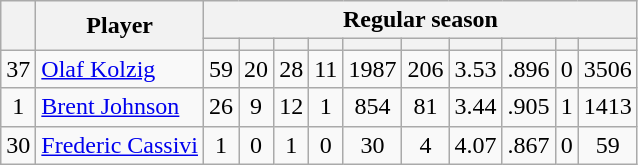<table class="wikitable plainrowheaders" style="text-align:center;">
<tr>
<th scope="col" rowspan="2"></th>
<th scope="col" rowspan="2">Player</th>
<th scope=colgroup colspan=10>Regular season</th>
</tr>
<tr>
<th scope="col"></th>
<th scope="col"></th>
<th scope="col"></th>
<th scope="col"></th>
<th scope="col"></th>
<th scope="col"></th>
<th scope="col"></th>
<th scope="col"></th>
<th scope="col"></th>
<th scope="col"></th>
</tr>
<tr>
<td scope="row">37</td>
<td align="left"><a href='#'>Olaf Kolzig</a></td>
<td>59</td>
<td>20</td>
<td>28</td>
<td>11</td>
<td>1987</td>
<td>206</td>
<td>3.53</td>
<td>.896</td>
<td>0</td>
<td>3506</td>
</tr>
<tr>
<td scope="row">1</td>
<td align="left"><a href='#'>Brent Johnson</a></td>
<td>26</td>
<td>9</td>
<td>12</td>
<td>1</td>
<td>854</td>
<td>81</td>
<td>3.44</td>
<td>.905</td>
<td>1</td>
<td>1413</td>
</tr>
<tr>
<td scope="row">30</td>
<td align="left"><a href='#'>Frederic Cassivi</a></td>
<td>1</td>
<td>0</td>
<td>1</td>
<td>0</td>
<td>30</td>
<td>4</td>
<td>4.07</td>
<td>.867</td>
<td>0</td>
<td>59</td>
</tr>
</table>
